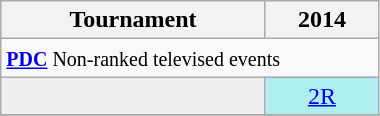<table class="wikitable" style="width:20%; margin:0">
<tr>
<th>Tournament</th>
<th>2014</th>
</tr>
<tr>
<td colspan="2" style="text-align:left"><small><strong><a href='#'>PDC</a> </strong>Non-ranked televised events</small></td>
</tr>
<tr>
<td style="background:#efefef;"></td>
<td style="text-align:center; background:#afeeee;"><a href='#'>2R</a></td>
</tr>
<tr>
</tr>
</table>
